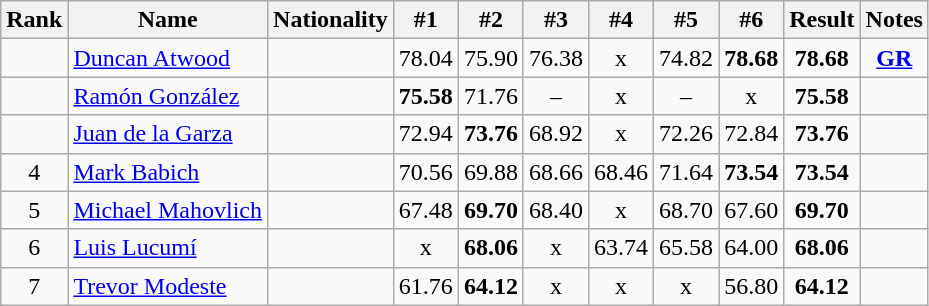<table class="wikitable sortable" style="text-align:center">
<tr>
<th>Rank</th>
<th>Name</th>
<th>Nationality</th>
<th>#1</th>
<th>#2</th>
<th>#3</th>
<th>#4</th>
<th>#5</th>
<th>#6</th>
<th>Result</th>
<th>Notes</th>
</tr>
<tr>
<td></td>
<td align=left><a href='#'>Duncan Atwood</a></td>
<td align=left></td>
<td>78.04</td>
<td>75.90</td>
<td>76.38</td>
<td>x</td>
<td>74.82</td>
<td><strong>78.68</strong></td>
<td><strong>78.68</strong></td>
<td><strong><a href='#'>GR</a></strong></td>
</tr>
<tr>
<td></td>
<td align=left><a href='#'>Ramón González</a></td>
<td align=left></td>
<td><strong>75.58</strong></td>
<td>71.76</td>
<td>–</td>
<td>x</td>
<td>–</td>
<td>x</td>
<td><strong>75.58</strong></td>
<td></td>
</tr>
<tr>
<td></td>
<td align=left><a href='#'>Juan de la Garza</a></td>
<td align=left></td>
<td>72.94</td>
<td><strong>73.76</strong></td>
<td>68.92</td>
<td>x</td>
<td>72.26</td>
<td>72.84</td>
<td><strong>73.76</strong></td>
<td></td>
</tr>
<tr>
<td>4</td>
<td align=left><a href='#'>Mark Babich</a></td>
<td align=left></td>
<td>70.56</td>
<td>69.88</td>
<td>68.66</td>
<td>68.46</td>
<td>71.64</td>
<td><strong>73.54</strong></td>
<td><strong>73.54</strong></td>
<td></td>
</tr>
<tr>
<td>5</td>
<td align=left><a href='#'>Michael Mahovlich</a></td>
<td align=left></td>
<td>67.48</td>
<td><strong>69.70</strong></td>
<td>68.40</td>
<td>x</td>
<td>68.70</td>
<td>67.60</td>
<td><strong>69.70</strong></td>
<td></td>
</tr>
<tr>
<td>6</td>
<td align=left><a href='#'>Luis Lucumí</a></td>
<td align=left></td>
<td>x</td>
<td><strong>68.06</strong></td>
<td>x</td>
<td>63.74</td>
<td>65.58</td>
<td>64.00</td>
<td><strong>68.06</strong></td>
<td></td>
</tr>
<tr>
<td>7</td>
<td align=left><a href='#'>Trevor Modeste</a></td>
<td align=left></td>
<td>61.76</td>
<td><strong>64.12</strong></td>
<td>x</td>
<td>x</td>
<td>x</td>
<td>56.80</td>
<td><strong>64.12</strong></td>
<td></td>
</tr>
</table>
